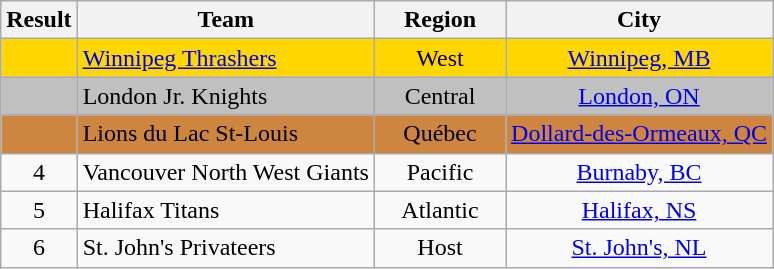<table class="wikitable" style="text-align: center;">
<tr>
<th width=20>Result</th>
<th>Team</th>
<th width=80>Region</th>
<th>City</th>
</tr>
<tr align="center" bgcolor=gold>
<td></td>
<td align="left"><a href='#'>Winnipeg Thrashers</a></td>
<td>West</td>
<td><a href='#'>Winnipeg, MB</a></td>
</tr>
<tr align="center" bgcolor=silver>
<td></td>
<td align="left">London Jr. Knights</td>
<td>Central</td>
<td><a href='#'>London, ON</a></td>
</tr>
<tr align="center" bgcolor=#CD853F>
<td></td>
<td align="left">Lions du Lac St-Louis</td>
<td>Québec</td>
<td><a href='#'>Dollard-des-Ormeaux, QC</a></td>
</tr>
<tr>
<td>4</td>
<td align="left">Vancouver North West Giants</td>
<td>Pacific</td>
<td><a href='#'>Burnaby, BC</a></td>
</tr>
<tr>
<td>5</td>
<td align="left">Halifax Titans</td>
<td>Atlantic</td>
<td><a href='#'>Halifax, NS</a></td>
</tr>
<tr>
<td>6</td>
<td align="left">St. John's Privateers</td>
<td>Host</td>
<td><a href='#'>St. John's, NL</a></td>
</tr>
</table>
